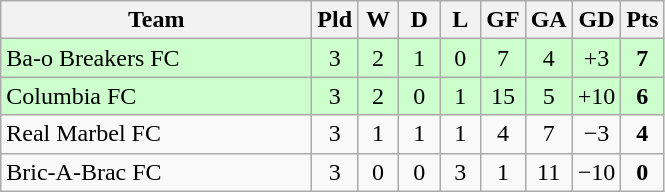<table class="wikitable" style="text-align: center;">
<tr>
<th width="200">Team</th>
<th width="20">Pld</th>
<th width="20">W</th>
<th width="20">D</th>
<th width="20">L</th>
<th width="20">GF</th>
<th width="20">GA</th>
<th width="20">GD</th>
<th width="20">Pts</th>
</tr>
<tr bgcolor=#ccffcc>
<td style="text-align:left;">Ba-o Breakers FC</td>
<td>3</td>
<td>2</td>
<td>1</td>
<td>0</td>
<td>7</td>
<td>4</td>
<td>+3</td>
<td><strong>7</strong></td>
</tr>
<tr bgcolor=#ccffcc>
<td style="text-align:left;">Columbia FC</td>
<td>3</td>
<td>2</td>
<td>0</td>
<td>1</td>
<td>15</td>
<td>5</td>
<td>+10</td>
<td><strong>6</strong></td>
</tr>
<tr>
<td style="text-align:left;">Real Marbel FC</td>
<td>3</td>
<td>1</td>
<td>1</td>
<td>1</td>
<td>4</td>
<td>7</td>
<td>−3</td>
<td><strong>4</strong></td>
</tr>
<tr>
<td style="text-align:left;">Bric-A-Brac FC</td>
<td>3</td>
<td>0</td>
<td>0</td>
<td>3</td>
<td>1</td>
<td>11</td>
<td>−10</td>
<td><strong>0</strong></td>
</tr>
</table>
